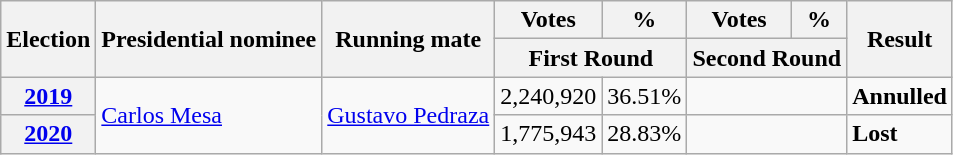<table class=wikitable>
<tr>
<th rowspan="2">Election</th>
<th rowspan="2">Presidential nominee</th>
<th rowspan="2">Running mate</th>
<th><strong>Votes</strong></th>
<th><strong>%</strong></th>
<th><strong>Votes</strong></th>
<th><strong>%</strong></th>
<th rowspan="2">Result</th>
</tr>
<tr>
<th colspan="2">First Round</th>
<th colspan="2">Second Round</th>
</tr>
<tr>
<th><a href='#'>2019</a></th>
<td rowspan="2"><a href='#'>Carlos Mesa</a></td>
<td rowspan="2"><a href='#'>Gustavo Pedraza</a></td>
<td>2,240,920</td>
<td>36.51%</td>
<td colspan="2"></td>
<td><strong>Annulled</strong> </td>
</tr>
<tr>
<th><a href='#'>2020</a></th>
<td>1,775,943</td>
<td>28.83%</td>
<td colspan="2"></td>
<td><strong>Lost</strong> </td>
</tr>
</table>
